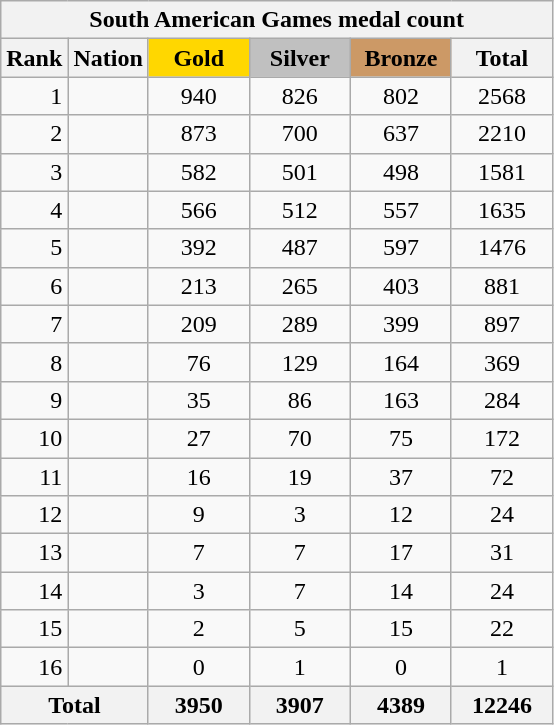<table class="wikitable" style="text-align:center">
<tr>
<th colspan=6>South American Games medal count</th>
</tr>
<tr>
<th>Rank</th>
<th>Nation</th>
<th style="background-color:gold" width=60>Gold</th>
<th style="background-color:silver" width=60>Silver</th>
<th style="background-color:#CC9966" width=60>Bronze</th>
<th width=60>Total</th>
</tr>
<tr>
<td align=right>1</td>
<td align=left></td>
<td>940</td>
<td>826</td>
<td>802</td>
<td>2568</td>
</tr>
<tr>
<td align=right>2</td>
<td align=left></td>
<td>873</td>
<td>700</td>
<td>637</td>
<td>2210</td>
</tr>
<tr>
<td align=right>3</td>
<td align=left></td>
<td>582</td>
<td>501</td>
<td>498</td>
<td>1581</td>
</tr>
<tr>
<td align=right>4</td>
<td align=left></td>
<td>566</td>
<td>512</td>
<td>557</td>
<td>1635</td>
</tr>
<tr>
<td align=right>5</td>
<td align=left></td>
<td>392</td>
<td>487</td>
<td>597</td>
<td>1476</td>
</tr>
<tr>
<td align=right>6</td>
<td align=left></td>
<td>213</td>
<td>265</td>
<td>403</td>
<td>881</td>
</tr>
<tr>
<td align=right>7</td>
<td align=left></td>
<td>209</td>
<td>289</td>
<td>399</td>
<td>897</td>
</tr>
<tr>
<td align=right>8</td>
<td align=left></td>
<td>76</td>
<td>129</td>
<td>164</td>
<td>369</td>
</tr>
<tr>
<td align=right>9</td>
<td align=left></td>
<td>35</td>
<td>86</td>
<td>163</td>
<td>284</td>
</tr>
<tr>
<td align=right>10</td>
<td align=left></td>
<td>27</td>
<td>70</td>
<td>75</td>
<td>172</td>
</tr>
<tr>
<td align=right>11</td>
<td align=left></td>
<td>16</td>
<td>19</td>
<td>37</td>
<td>72</td>
</tr>
<tr>
<td align=right>12</td>
<td align=left></td>
<td>9</td>
<td>3</td>
<td>12</td>
<td>24</td>
</tr>
<tr>
<td align=right>13</td>
<td align=left></td>
<td>7</td>
<td>7</td>
<td>17</td>
<td>31</td>
</tr>
<tr>
<td align=right>14</td>
<td align="left"></td>
<td>3</td>
<td>7</td>
<td>14</td>
<td>24</td>
</tr>
<tr>
<td align=right>15</td>
<td align="left"></td>
<td>2</td>
<td>5</td>
<td>15</td>
<td>22</td>
</tr>
<tr>
<td align=right>16</td>
<td align="left"></td>
<td>0</td>
<td>1</td>
<td>0</td>
<td>1</td>
</tr>
<tr>
<th colspan="2">Total</th>
<th>3950</th>
<th>3907</th>
<th>4389</th>
<th>12246</th>
</tr>
</table>
